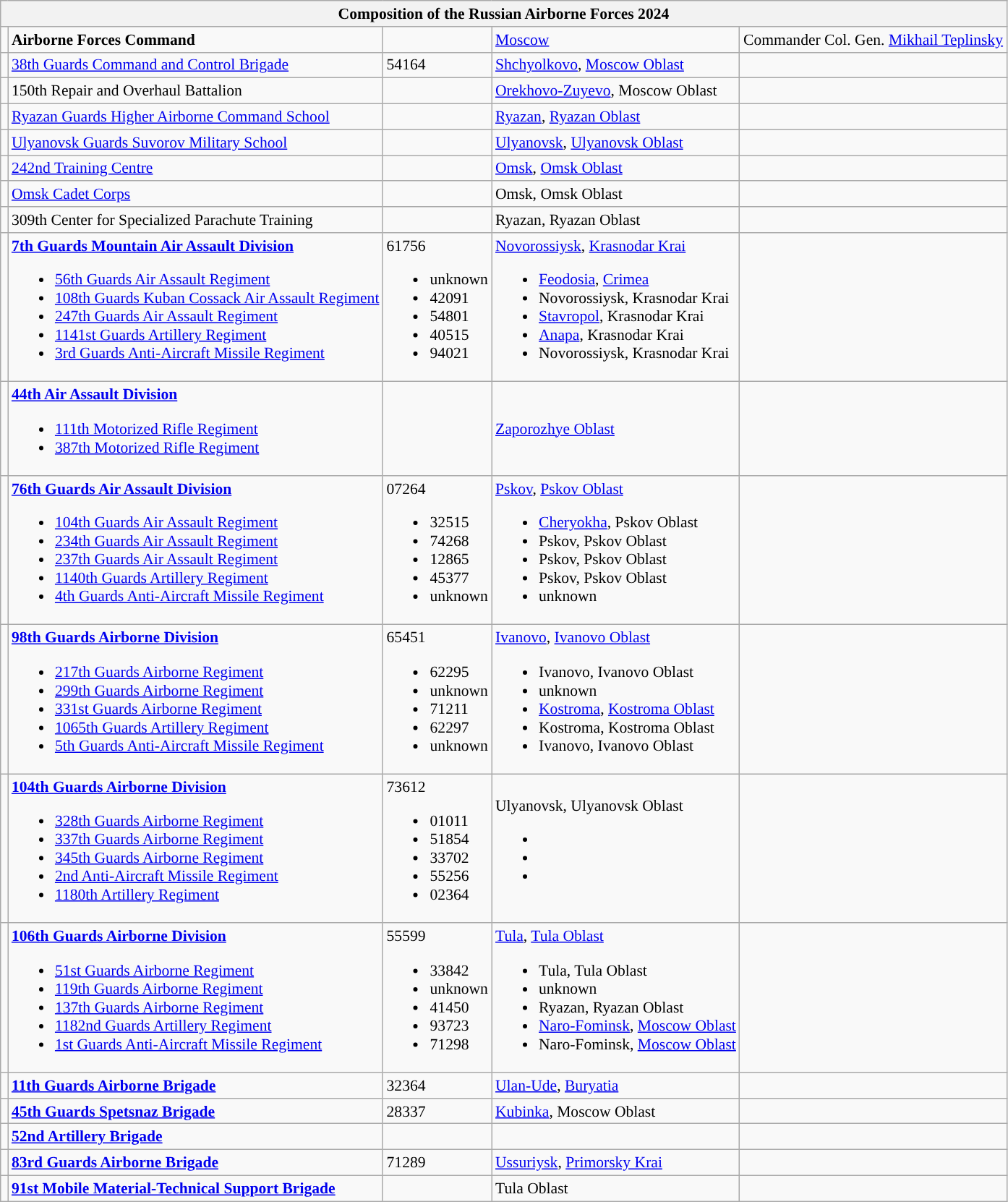<table class="wikitable" style="font-size: 90%;">
<tr align="center">
<th colspan=10 style="width: 350px;">Composition of the Russian Airborne Forces 2024</th>
</tr>
<tr>
<td></td>
<td><strong>Airborne Forces Command</strong></td>
<td></td>
<td><a href='#'>Moscow</a></td>
<td>Commander Col. Gen. <a href='#'>Mikhail Teplinsky</a></td>
</tr>
<tr>
<td></td>
<td><a href='#'>38th Guards Command and Control Brigade</a></td>
<td>54164</td>
<td><a href='#'>Shchyolkovo</a>, <a href='#'>Moscow Oblast</a></td>
<td></td>
</tr>
<tr>
<td></td>
<td>150th Repair and Overhaul Battalion</td>
<td></td>
<td><a href='#'>Orekhovo-Zuyevo</a>, Moscow Oblast</td>
<td></td>
</tr>
<tr>
<td></td>
<td><a href='#'>Ryazan Guards Higher Airborne Command School</a></td>
<td></td>
<td><a href='#'>Ryazan</a>, <a href='#'>Ryazan Oblast</a></td>
<td></td>
</tr>
<tr>
<td></td>
<td><a href='#'>Ulyanovsk Guards Suvorov Military School</a></td>
<td></td>
<td><a href='#'>Ulyanovsk</a>, <a href='#'>Ulyanovsk Oblast</a></td>
<td></td>
</tr>
<tr>
<td></td>
<td><a href='#'>242nd Training Centre</a></td>
<td></td>
<td><a href='#'>Omsk</a>, <a href='#'>Omsk Oblast</a></td>
<td></td>
</tr>
<tr>
<td></td>
<td><a href='#'>Omsk Cadet Corps</a></td>
<td></td>
<td>Omsk, Omsk Oblast</td>
<td></td>
</tr>
<tr>
<td></td>
<td>309th Center for Specialized Parachute Training</td>
<td></td>
<td>Ryazan, Ryazan Oblast</td>
<td></td>
</tr>
<tr>
<td><br><br><br><br></td>
<td><strong><a href='#'>7th Guards Mountain Air Assault Division</a></strong><br><ul><li><a href='#'>56th Guards Air Assault Regiment</a></li><li><a href='#'>108th Guards Kuban Cossack Air Assault Regiment</a></li><li><a href='#'>247th Guards Air Assault Regiment</a></li><li><a href='#'>1141st Guards Artillery Regiment</a></li><li><a href='#'>3rd Guards Anti-Aircraft Missile Regiment</a></li></ul></td>
<td>61756<br><ul><li>unknown</li><li>42091</li><li>54801</li><li>40515</li><li>94021</li></ul></td>
<td><a href='#'>Novorossiysk</a>, <a href='#'>Krasnodar Krai</a><br><ul><li><a href='#'>Feodosia</a>, <a href='#'>Crimea</a></li><li>Novorossiysk, Krasnodar Krai</li><li><a href='#'>Stavropol</a>, Krasnodar Krai</li><li><a href='#'>Anapa</a>, Krasnodar Krai</li><li>Novorossiysk, Krasnodar Krai</li></ul></td>
<td></td>
</tr>
<tr>
<td></td>
<td><strong><a href='#'>44th Air Assault Division</a></strong><br><ul><li><a href='#'>111th Motorized Rifle Regiment</a></li><li><a href='#'>387th Motorized Rifle Regiment</a></li></ul></td>
<td></td>
<td><a href='#'>Zaporozhye Oblast</a></td>
<td></td>
</tr>
<tr>
<td><br><br><br><br></td>
<td><strong><a href='#'>76th Guards Air Assault Division</a></strong><br><ul><li><a href='#'>104th Guards Air Assault Regiment</a></li><li><a href='#'>234th Guards Air Assault Regiment</a></li><li><a href='#'>237th Guards Air Assault Regiment</a></li><li><a href='#'>1140th Guards Artillery Regiment</a></li><li><a href='#'>4th Guards Anti-Aircraft Missile Regiment</a></li></ul></td>
<td>07264<br><ul><li>32515</li><li>74268</li><li>12865</li><li>45377</li><li>unknown</li></ul></td>
<td><a href='#'>Pskov</a>, <a href='#'>Pskov Oblast</a><br><ul><li><a href='#'>Cheryokha</a>, Pskov Oblast</li><li>Pskov, Pskov Oblast</li><li>Pskov, Pskov Oblast</li><li>Pskov, Pskov Oblast</li><li>unknown</li></ul></td>
<td></td>
</tr>
<tr>
<td><br><br> <br><br></td>
<td><strong><a href='#'>98th Guards Airborne Division</a></strong><br><ul><li><a href='#'>217th Guards Airborne Regiment</a></li><li><a href='#'>299th Guards Airborne Regiment</a></li><li><a href='#'>331st Guards Airborne Regiment</a></li><li><a href='#'>1065th Guards Artillery Regiment</a></li><li><a href='#'>5th Guards Anti-Aircraft Missile Regiment</a></li></ul></td>
<td>65451<br><ul><li>62295</li><li>unknown</li><li>71211</li><li>62297</li><li>unknown</li></ul></td>
<td><a href='#'>Ivanovo</a>, <a href='#'>Ivanovo Oblast</a><br><ul><li>Ivanovo, Ivanovo Oblast</li><li>unknown</li><li><a href='#'>Kostroma</a>, <a href='#'>Kostroma Oblast</a></li><li>Kostroma, Kostroma Oblast</li><li>Ivanovo, Ivanovo Oblast</li></ul></td>
<td></td>
</tr>
<tr>
<td></td>
<td><strong><a href='#'>104th Guards Airborne Division</a></strong><br><ul><li><a href='#'>328th Guards Airborne Regiment</a></li><li><a href='#'>337th Guards Airborne Regiment</a></li><li><a href='#'>345th Guards Airborne Regiment</a></li><li><a href='#'>2nd Anti-Aircraft Missile Regiment</a></li><li><a href='#'>1180th Artillery Regiment</a></li></ul></td>
<td>73612<br><ul><li>01011</li><li>51854</li><li>33702</li><li>55256</li><li>02364</li></ul></td>
<td>Ulyanovsk, Ulyanovsk Oblast<br><ul><li></li><li></li><li></li></ul></td>
<td></td>
</tr>
<tr>
<td><br><br> <br><br></td>
<td><strong><a href='#'>106th Guards Airborne Division</a></strong><br><ul><li><a href='#'>51st Guards Airborne Regiment</a></li><li><a href='#'>119th Guards Airborne Regiment</a></li><li><a href='#'>137th Guards Airborne Regiment</a></li><li><a href='#'>1182nd Guards Artillery Regiment</a></li><li><a href='#'>1st Guards Anti-Aircraft Missile Regiment</a></li></ul></td>
<td>55599<br><ul><li>33842</li><li>unknown</li><li>41450</li><li>93723</li><li>71298</li></ul></td>
<td><a href='#'>Tula</a>, <a href='#'>Tula Oblast</a><br><ul><li>Tula, Tula Oblast</li><li>unknown</li><li>Ryazan, Ryazan Oblast</li><li><a href='#'>Naro-Fominsk</a>, <a href='#'>Moscow Oblast</a></li><li>Naro-Fominsk, <a href='#'>Moscow Oblast</a></li></ul></td>
<td></td>
</tr>
<tr>
<td></td>
<td><strong><a href='#'>11th Guards Airborne Brigade</a></strong></td>
<td>32364</td>
<td><a href='#'>Ulan-Ude</a>, <a href='#'>Buryatia</a></td>
<td></td>
</tr>
<tr>
<td></td>
<td><strong><a href='#'>45th Guards Spetsnaz Brigade</a></strong></td>
<td>28337</td>
<td><a href='#'>Kubinka</a>, Moscow Oblast</td>
<td></td>
</tr>
<tr>
<td></td>
<td><strong><a href='#'>52nd Artillery Brigade</a></strong></td>
<td></td>
<td></td>
<td></td>
</tr>
<tr>
<td></td>
<td><strong><a href='#'>83rd Guards Airborne Brigade</a></strong></td>
<td>71289</td>
<td><a href='#'>Ussuriysk</a>, <a href='#'>Primorsky Krai</a></td>
<td></td>
</tr>
<tr>
<td></td>
<td><strong><a href='#'>91st Mobile Material-Technical Support Brigade</a></strong></td>
<td></td>
<td>Tula Oblast</td>
<td></td>
</tr>
</table>
